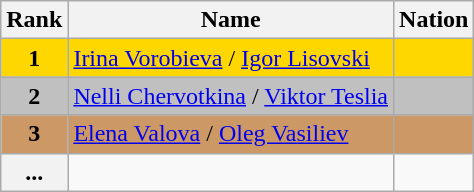<table class="wikitable">
<tr>
<th>Rank</th>
<th>Name</th>
<th>Nation</th>
</tr>
<tr bgcolor="gold">
<td align="center"><strong>1</strong></td>
<td><a href='#'>Irina Vorobieva</a> / <a href='#'>Igor Lisovski</a></td>
<td></td>
</tr>
<tr bgcolor="silver">
<td align="center"><strong>2</strong></td>
<td><a href='#'>Nelli Chervotkina</a> / <a href='#'>Viktor Teslia</a></td>
<td></td>
</tr>
<tr bgcolor="cc9966">
<td align="center"><strong>3</strong></td>
<td><a href='#'>Elena Valova</a> / <a href='#'>Oleg Vasiliev</a></td>
<td></td>
</tr>
<tr>
<th>...</th>
<td></td>
<td></td>
</tr>
</table>
